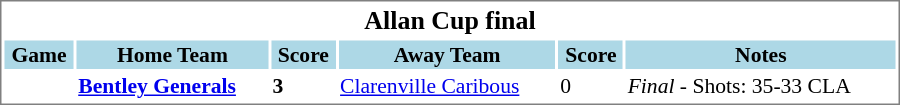<table cellpadding="0">
<tr align="left" style="vertical-align: top">
<td></td>
<td><br><table cellpadding="1" width="600px" style="font-size: 90%; border: 1px solid gray;">
<tr align="center" style="font-size: larger;">
<td colspan=6><strong>Allan Cup final</strong></td>
</tr>
<tr style="background:lightblue;">
<th style=>Game</th>
<th style= width="165">Home Team</th>
<th style=>Score</th>
<th style= width="165">Away Team</th>
<th style=>Score</th>
<th style=>Notes</th>
</tr>
<tr bgcolor=>
<td></td>
<td><strong><a href='#'>Bentley Generals</a></strong></td>
<td><strong>3</strong></td>
<td><a href='#'>Clarenville Caribous</a></td>
<td>0</td>
<td><em>Final</em> - Shots: 35-33 CLA</td>
</tr>
</table>
</td>
</tr>
</table>
